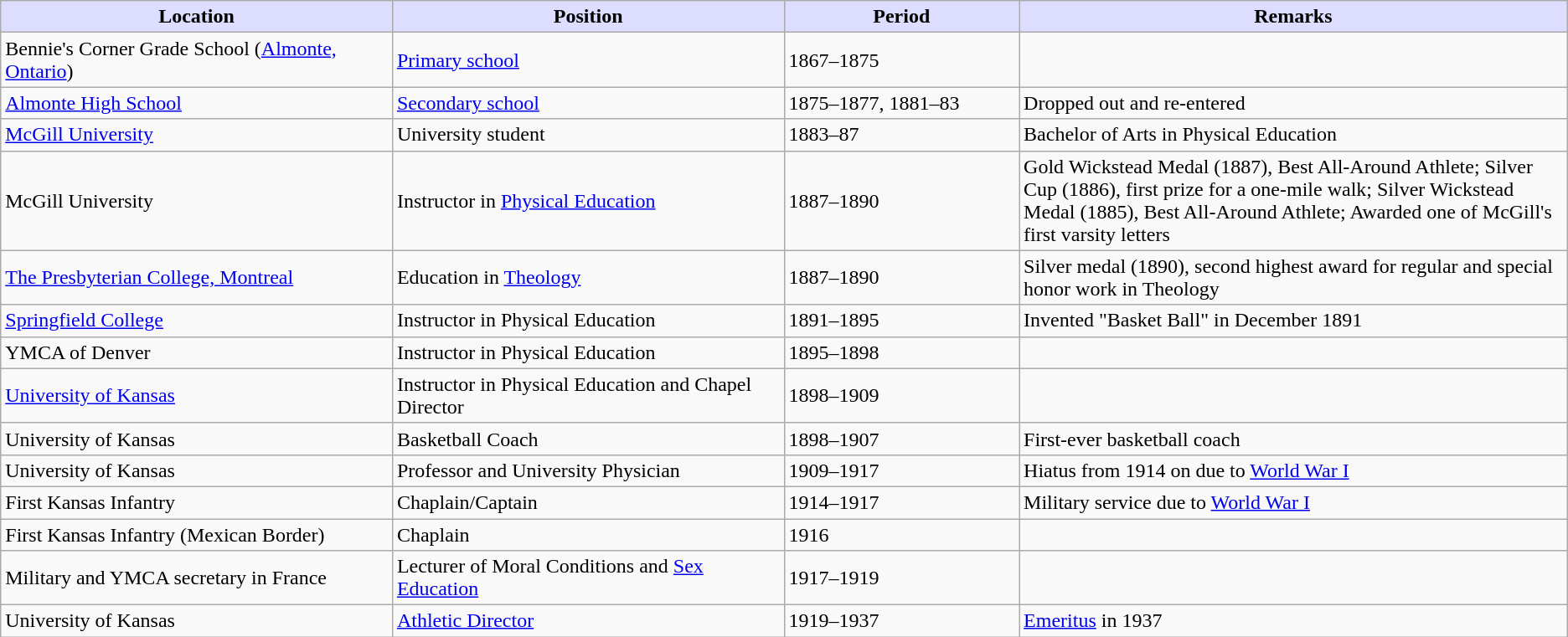<table class="wikitable">
<tr>
<th style="background:#ddf; width:25%;">Location</th>
<th style="background:#ddf; width:25%;">Position</th>
<th style="background:#ddf; width:15%;">Period</th>
<th style="background:#ddf; width:35%;">Remarks</th>
</tr>
<tr>
<td>Bennie's Corner Grade School (<a href='#'>Almonte, Ontario</a>)</td>
<td><a href='#'>Primary school</a></td>
<td>1867–1875</td>
<td></td>
</tr>
<tr>
<td><a href='#'>Almonte High School</a></td>
<td><a href='#'>Secondary school</a></td>
<td>1875–1877, 1881–83</td>
<td>Dropped out and re-entered</td>
</tr>
<tr>
<td><a href='#'>McGill University</a></td>
<td>University student</td>
<td>1883–87</td>
<td>Bachelor of Arts in Physical Education</td>
</tr>
<tr>
<td>McGill University</td>
<td>Instructor in <a href='#'>Physical Education</a></td>
<td>1887–1890</td>
<td>Gold Wickstead Medal (1887), Best All-Around Athlete; Silver Cup (1886), first prize for a one-mile walk; Silver Wickstead Medal (1885), Best All-Around Athlete; Awarded one of McGill's first varsity letters</td>
</tr>
<tr>
<td><a href='#'>The Presbyterian College, Montreal</a></td>
<td>Education in <a href='#'>Theology</a></td>
<td>1887–1890</td>
<td>Silver medal (1890), second highest award for regular and special honor work in Theology</td>
</tr>
<tr>
<td><a href='#'>Springfield College</a></td>
<td>Instructor in Physical Education</td>
<td>1891–1895</td>
<td>Invented "Basket Ball" in December 1891</td>
</tr>
<tr>
<td>YMCA of Denver</td>
<td>Instructor in Physical Education</td>
<td>1895–1898</td>
<td></td>
</tr>
<tr>
<td><a href='#'>University of Kansas</a></td>
<td>Instructor in Physical Education and Chapel Director</td>
<td>1898–1909</td>
<td></td>
</tr>
<tr>
<td>University of Kansas</td>
<td>Basketball Coach</td>
<td>1898–1907</td>
<td>First-ever basketball coach</td>
</tr>
<tr>
<td>University of Kansas</td>
<td>Professor and University Physician</td>
<td>1909–1917</td>
<td>Hiatus from 1914 on due to <a href='#'>World War I</a></td>
</tr>
<tr>
<td>First Kansas Infantry</td>
<td>Chaplain/Captain</td>
<td>1914–1917</td>
<td>Military service due to <a href='#'>World War I</a></td>
</tr>
<tr>
<td>First Kansas Infantry (Mexican Border)</td>
<td>Chaplain</td>
<td>1916</td>
<td></td>
</tr>
<tr>
<td>Military and YMCA secretary in France</td>
<td>Lecturer of Moral Conditions and <a href='#'>Sex Education</a></td>
<td>1917–1919</td>
<td></td>
</tr>
<tr>
<td>University of Kansas</td>
<td><a href='#'>Athletic Director</a></td>
<td>1919–1937</td>
<td><a href='#'>Emeritus</a> in 1937</td>
</tr>
</table>
